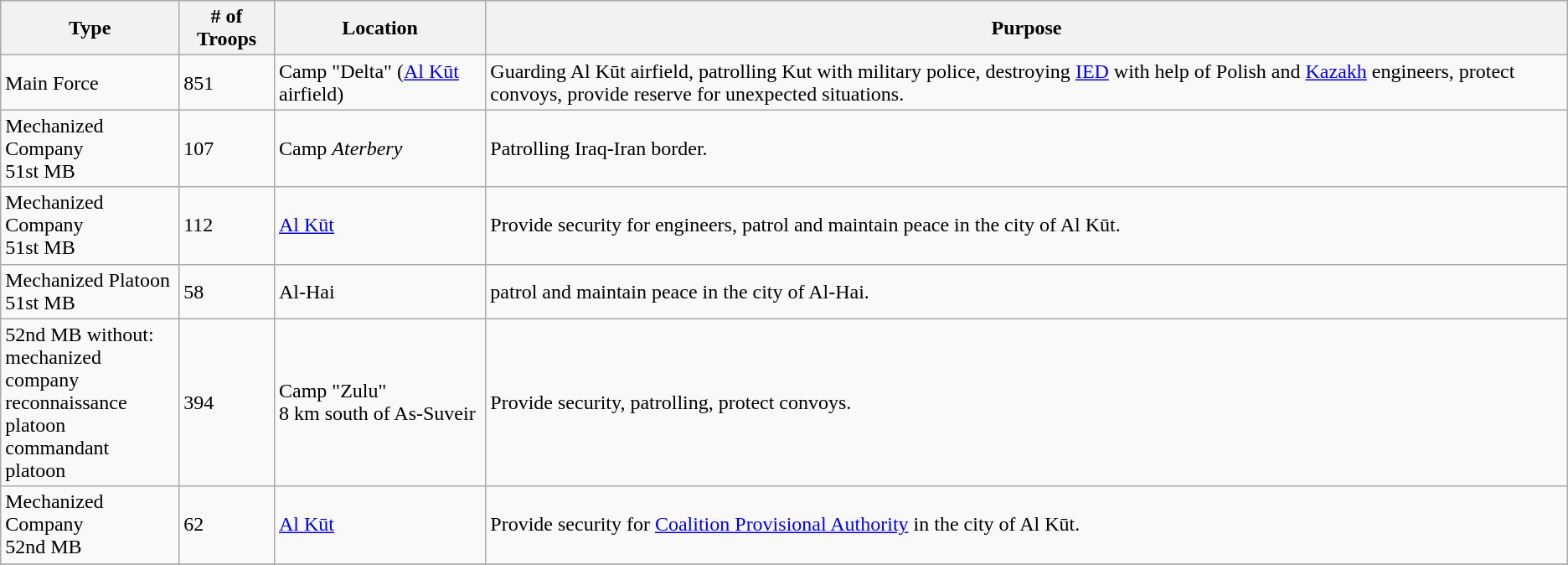<table class="wikitable">
<tr>
<th>Type</th>
<th># of Troops</th>
<th>Location</th>
<th>Purpose</th>
</tr>
<tr>
<td>Main Force</td>
<td>851</td>
<td>Camp "Delta" (<a href='#'>Al Kūt</a> airfield)</td>
<td>Guarding Al Kūt airfield, patrolling Kut with military police, destroying <a href='#'>IED</a> with help of Polish and <a href='#'>Kazakh</a> engineers, protect convoys, provide reserve for unexpected situations.</td>
</tr>
<tr>
<td>Mechanized Company<br>51st MB</td>
<td>107</td>
<td>Camp <em>Aterbery</em></td>
<td>Patrolling Iraq-Iran border.</td>
</tr>
<tr>
<td>Mechanized Company<br>51st MB</td>
<td>112</td>
<td><a href='#'>Al Kūt</a></td>
<td>Provide security for engineers, patrol and maintain peace in the city of Al Kūt.</td>
</tr>
<tr>
<td>Mechanized Platoon<br>51st MB</td>
<td>58</td>
<td>Al-Hai</td>
<td>patrol and maintain peace in the city of Al-Hai.</td>
</tr>
<tr>
<td>52nd MB without:<br>mechanized company<br>reconnaissance platoon<br>commandant platoon</td>
<td>394</td>
<td>Camp "Zulu"<br>8 km south of As-Suveir</td>
<td>Provide security, patrolling, protect convoys.</td>
</tr>
<tr>
<td>Mechanized Company<br>52nd MB</td>
<td>62</td>
<td><a href='#'>Al Kūt</a></td>
<td>Provide security for <a href='#'>Coalition Provisional Authority</a> in the city of Al Kūt.</td>
</tr>
<tr>
</tr>
</table>
